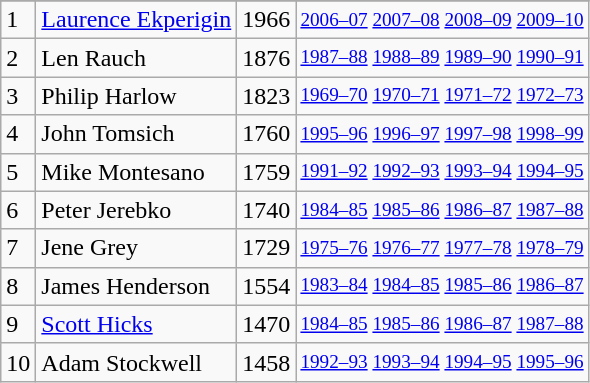<table class="wikitable">
<tr>
</tr>
<tr>
<td>1</td>
<td><a href='#'>Laurence Ekperigin</a></td>
<td>1966</td>
<td style="font-size:80%;"><a href='#'>2006–07</a> <a href='#'>2007–08</a> <a href='#'>2008–09</a> <a href='#'>2009–10</a></td>
</tr>
<tr>
<td>2</td>
<td>Len Rauch</td>
<td>1876</td>
<td style="font-size:80%;"><a href='#'>1987–88</a> <a href='#'>1988–89</a> <a href='#'>1989–90</a> <a href='#'>1990–91</a></td>
</tr>
<tr>
<td>3</td>
<td>Philip Harlow</td>
<td>1823</td>
<td style="font-size:80%;"><a href='#'>1969–70</a> <a href='#'>1970–71</a> <a href='#'>1971–72</a> <a href='#'>1972–73</a></td>
</tr>
<tr>
<td>4</td>
<td>John Tomsich</td>
<td>1760</td>
<td style="font-size:80%;"><a href='#'>1995–96</a> <a href='#'>1996–97</a> <a href='#'>1997–98</a> <a href='#'>1998–99</a></td>
</tr>
<tr>
<td>5</td>
<td>Mike Montesano</td>
<td>1759</td>
<td style="font-size:80%;"><a href='#'>1991–92</a> <a href='#'>1992–93</a> <a href='#'>1993–94</a> <a href='#'>1994–95</a></td>
</tr>
<tr>
<td>6</td>
<td>Peter Jerebko</td>
<td>1740</td>
<td style="font-size:80%;"><a href='#'>1984–85</a> <a href='#'>1985–86</a> <a href='#'>1986–87</a> <a href='#'>1987–88</a></td>
</tr>
<tr>
<td>7</td>
<td>Jene Grey</td>
<td>1729</td>
<td style="font-size:80%;"><a href='#'>1975–76</a> <a href='#'>1976–77</a> <a href='#'>1977–78</a> <a href='#'>1978–79</a></td>
</tr>
<tr>
<td>8</td>
<td>James Henderson</td>
<td>1554</td>
<td style="font-size:80%;"><a href='#'>1983–84</a> <a href='#'>1984–85</a> <a href='#'>1985–86</a> <a href='#'>1986–87</a></td>
</tr>
<tr>
<td>9</td>
<td><a href='#'>Scott Hicks</a></td>
<td>1470</td>
<td style="font-size:80%;"><a href='#'>1984–85</a> <a href='#'>1985–86</a> <a href='#'>1986–87</a> <a href='#'>1987–88</a></td>
</tr>
<tr>
<td>10</td>
<td>Adam Stockwell</td>
<td>1458</td>
<td style="font-size:80%;"><a href='#'>1992–93</a> <a href='#'>1993–94</a> <a href='#'>1994–95</a> <a href='#'>1995–96</a></td>
</tr>
</table>
